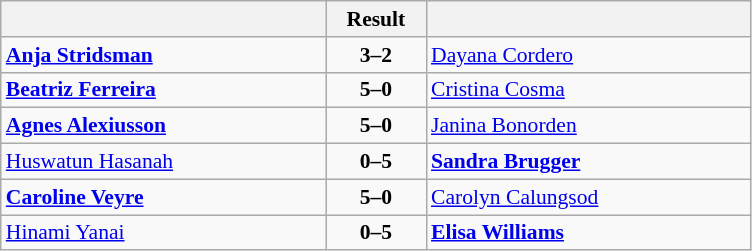<table class="wikitable" style="text-align: center; font-size:90% ">
<tr>
<th align="right" width="210"></th>
<th width="60">Result</th>
<th align="left" width="210"></th>
</tr>
<tr>
<td align=left><strong> <a href='#'>Anja Stridsman</a></strong></td>
<td align=center><strong>3–2</strong></td>
<td align=left> <a href='#'>Dayana Cordero</a></td>
</tr>
<tr>
<td align=left><strong> <a href='#'>Beatriz Ferreira</a></strong></td>
<td align=center><strong>5–0</strong></td>
<td align=left> <a href='#'>Cristina Cosma</a></td>
</tr>
<tr>
<td align=left><strong> <a href='#'>Agnes Alexiusson</a></strong></td>
<td align=center><strong>5–0</strong></td>
<td align=left> <a href='#'>Janina Bonorden</a></td>
</tr>
<tr>
<td align=left> <a href='#'>Huswatun Hasanah</a></td>
<td align=center><strong>0–5</strong></td>
<td align=left><strong> <a href='#'>Sandra Brugger</a></strong></td>
</tr>
<tr>
<td align=left><strong> <a href='#'>Caroline Veyre</a></strong></td>
<td align=center><strong>5–0</strong></td>
<td align=left> <a href='#'>Carolyn Calungsod</a></td>
</tr>
<tr>
<td align=left> <a href='#'>Hinami Yanai</a></td>
<td align=center><strong>0–5</strong></td>
<td align=left><strong> <a href='#'>Elisa Williams</a></strong></td>
</tr>
</table>
